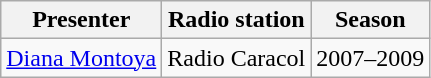<table class="wikitable">
<tr>
<th>Presenter</th>
<th>Radio station</th>
<th>Season</th>
</tr>
<tr>
<td><a href='#'>Diana Montoya</a></td>
<td>Radio Caracol</td>
<td>2007–2009</td>
</tr>
</table>
